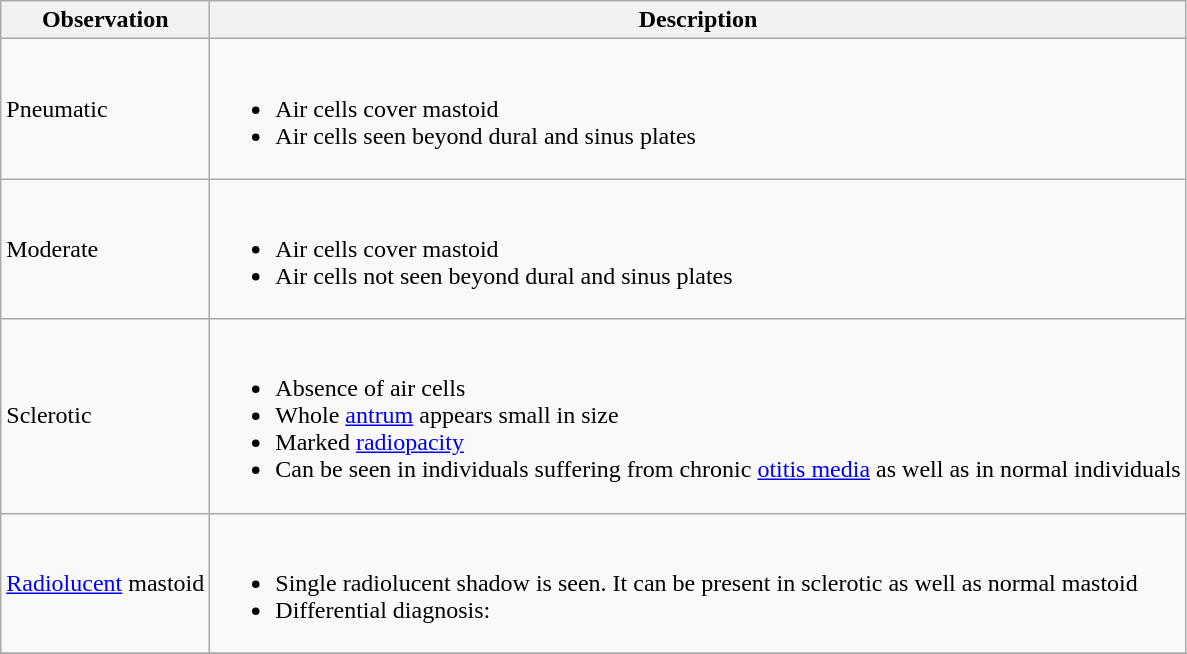<table class="wikitable">
<tr>
<th>Observation</th>
<th>Description</th>
</tr>
<tr>
<td>Pneumatic</td>
<td><br><ul><li>Air cells cover mastoid</li><li>Air cells seen beyond dural and sinus plates</li></ul></td>
</tr>
<tr>
<td>Moderate</td>
<td><br><ul><li>Air cells cover mastoid</li><li>Air cells not seen beyond dural and sinus plates</li></ul></td>
</tr>
<tr>
<td>Sclerotic</td>
<td><br><ul><li>Absence of air cells</li><li>Whole <a href='#'>antrum</a> appears small in size</li><li>Marked <a href='#'>radiopacity</a></li><li>Can be seen in individuals suffering from chronic <a href='#'>otitis media</a> as well as in normal individuals</li></ul></td>
</tr>
<tr>
<td><a href='#'>Radiolucent</a> mastoid</td>
<td><br><ul><li>Single radiolucent shadow is seen. It can be present in sclerotic as well as normal mastoid</li><li>Differential diagnosis:</li></ul></td>
</tr>
<tr>
</tr>
</table>
